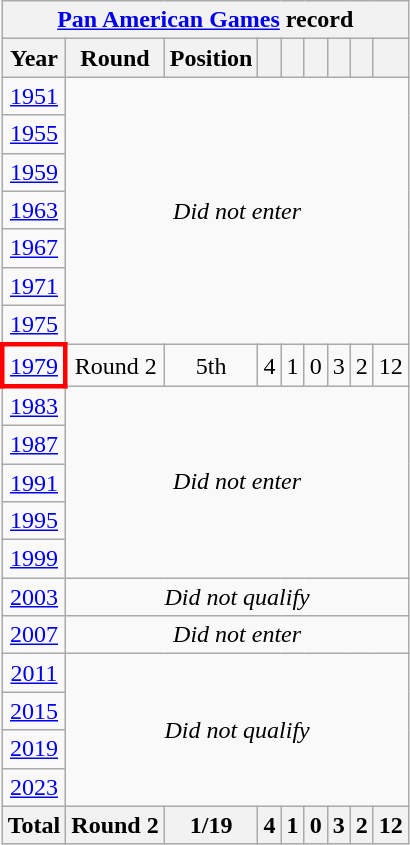<table class="wikitable" style="text-align:center">
<tr>
<th colspan=9><a href='#'>Pan American Games</a> record</th>
</tr>
<tr>
<th>Year</th>
<th>Round</th>
<th>Position</th>
<th></th>
<th></th>
<th></th>
<th></th>
<th></th>
<th></th>
</tr>
<tr>
<td> <a href='#'>1951</a></td>
<td colspan=8 rowspan=7><em>Did not enter</em></td>
</tr>
<tr>
<td> <a href='#'>1955</a></td>
</tr>
<tr>
<td> <a href='#'>1959</a></td>
</tr>
<tr>
<td> <a href='#'>1963</a></td>
</tr>
<tr>
<td> <a href='#'>1967</a></td>
</tr>
<tr>
<td> <a href='#'>1971</a></td>
</tr>
<tr>
<td> <a href='#'>1975</a></td>
</tr>
<tr>
<td style="border: 3px solid red"> <a href='#'>1979</a></td>
<td>Round 2</td>
<td>5th</td>
<td>4</td>
<td>1</td>
<td>0</td>
<td>3</td>
<td>2</td>
<td>12</td>
</tr>
<tr>
<td> <a href='#'>1983</a></td>
<td colspan=8 rowspan=5><em>Did not enter</em></td>
</tr>
<tr>
<td> <a href='#'>1987</a></td>
</tr>
<tr>
<td> <a href='#'>1991</a></td>
</tr>
<tr>
<td> <a href='#'>1995</a></td>
</tr>
<tr>
<td> <a href='#'>1999</a></td>
</tr>
<tr>
<td> <a href='#'>2003</a></td>
<td colspan=8><em>Did not qualify</em></td>
</tr>
<tr>
<td> <a href='#'>2007</a></td>
<td colspan=8><em>Did not enter</em></td>
</tr>
<tr>
<td> <a href='#'>2011</a></td>
<td colspan=8 rowspan=4><em>Did not qualify</em></td>
</tr>
<tr>
<td> <a href='#'>2015</a></td>
</tr>
<tr>
<td> <a href='#'>2019</a></td>
</tr>
<tr>
<td> <a href='#'>2023</a></td>
</tr>
<tr>
<th>Total</th>
<th>Round 2</th>
<th>1/19</th>
<th>4</th>
<th>1</th>
<th>0</th>
<th>3</th>
<th>2</th>
<th>12</th>
</tr>
</table>
